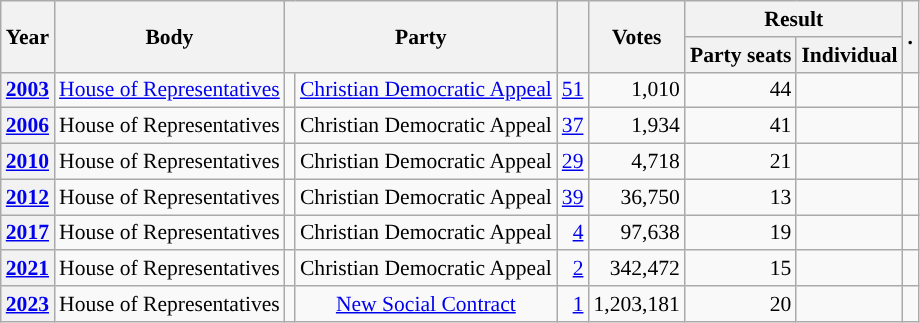<table class="wikitable plainrowheaders sortable" border=2 cellpadding=4 cellspacing=0 style="border: 1px #aaa solid; font-size: 90%; text-align:center;">
<tr>
<th scope="col" rowspan=2>Year</th>
<th scope="col" rowspan=2>Body</th>
<th scope="col" colspan=2 rowspan=2>Party</th>
<th scope="col" rowspan=2></th>
<th scope="col" rowspan=2>Votes</th>
<th scope="colgroup" colspan=2>Result</th>
<th scope="col" rowspan=2 class="unsortable">.</th>
</tr>
<tr>
<th scope="col">Party seats</th>
<th scope="col">Individual</th>
</tr>
<tr>
<th scope="row"><a href='#'>2003</a></th>
<td><a href='#'>House of Representatives</a></td>
<td style="background-color:"></td>
<td><a href='#'>Christian Democratic Appeal</a></td>
<td style=text-align:right><a href='#'>51</a></td>
<td style=text-align:right>1,010</td>
<td style=text-align:right>44</td>
<td></td>
<td></td>
</tr>
<tr>
<th scope="row"><a href='#'>2006</a></th>
<td>House of Representatives</td>
<td style="background-color:"></td>
<td>Christian Democratic Appeal</td>
<td style=text-align:right><a href='#'>37</a></td>
<td style=text-align:right>1,934</td>
<td style=text-align:right>41</td>
<td></td>
<td></td>
</tr>
<tr>
<th scope="row"><a href='#'>2010</a></th>
<td>House of Representatives</td>
<td style="background-color:"></td>
<td>Christian Democratic Appeal</td>
<td style=text-align:right><a href='#'>29</a></td>
<td style=text-align:right>4,718</td>
<td style=text-align:right>21</td>
<td></td>
<td></td>
</tr>
<tr>
<th scope="row"><a href='#'>2012</a></th>
<td>House of Representatives</td>
<td style="background-color:"></td>
<td>Christian Democratic Appeal</td>
<td style=text-align:right><a href='#'>39</a></td>
<td style=text-align:right>36,750</td>
<td style=text-align:right>13</td>
<td></td>
<td></td>
</tr>
<tr>
<th scope="row"><a href='#'>2017</a></th>
<td>House of Representatives</td>
<td style="background-color:"></td>
<td>Christian Democratic Appeal</td>
<td style=text-align:right><a href='#'>4</a></td>
<td style=text-align:right>97,638</td>
<td style=text-align:right>19</td>
<td></td>
<td></td>
</tr>
<tr>
<th scope="row"><a href='#'>2021</a></th>
<td>House of Representatives</td>
<td style="background-color:"></td>
<td>Christian Democratic Appeal</td>
<td style=text-align:right><a href='#'>2</a></td>
<td style=text-align:right>342,472</td>
<td style=text-align:right>15</td>
<td></td>
<td></td>
</tr>
<tr>
<th scope="row"><a href='#'>2023</a></th>
<td>House of Representatives</td>
<td style="background-color:"></td>
<td><a href='#'>New Social Contract</a></td>
<td style=text-align:right><a href='#'>1</a></td>
<td style=text-align:right>1,203,181</td>
<td style=text-align:right>20</td>
<td></td>
<td></td>
</tr>
</table>
